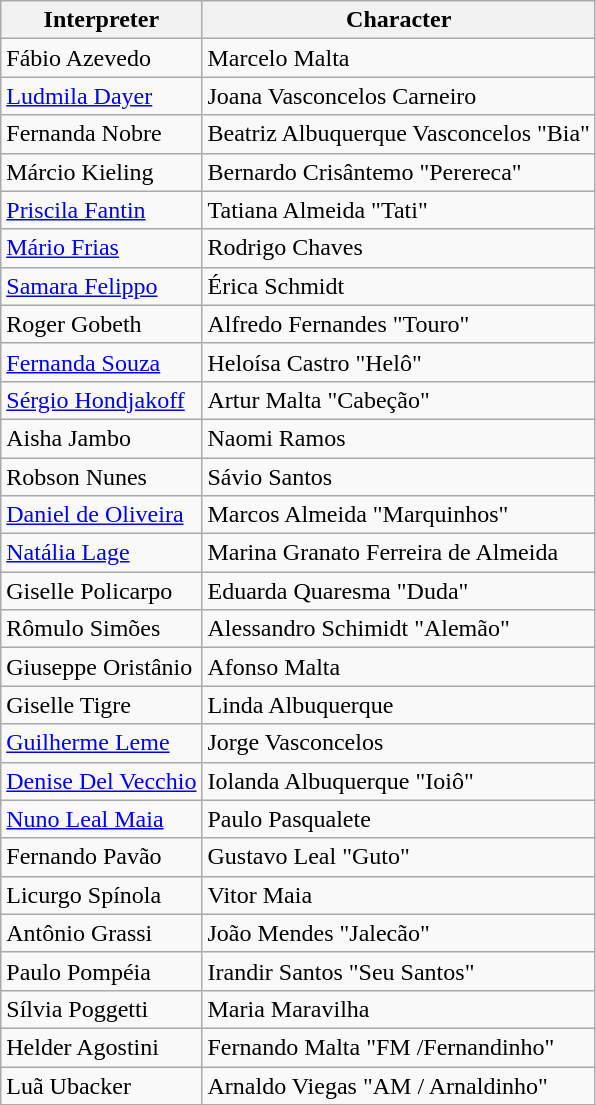<table class="wikitable">
<tr>
<th>Interpreter</th>
<th>Character</th>
</tr>
<tr>
<td>Fábio Azevedo</td>
<td>Marcelo Malta</td>
</tr>
<tr>
<td><a href='#'>Ludmila Dayer</a></td>
<td>Joana Vasconcelos Carneiro</td>
</tr>
<tr>
<td>Fernanda Nobre</td>
<td>Beatriz Albuquerque Vasconcelos "Bia"</td>
</tr>
<tr>
<td>Márcio Kieling</td>
<td>Bernardo Crisântemo "Perereca"</td>
</tr>
<tr>
<td><a href='#'>Priscila Fantin</a></td>
<td>Tatiana Almeida "Tati"</td>
</tr>
<tr>
<td><a href='#'>Mário Frias</a></td>
<td>Rodrigo Chaves</td>
</tr>
<tr>
<td><a href='#'>Samara Felippo</a></td>
<td>Érica Schmidt</td>
</tr>
<tr>
<td>Roger Gobeth</td>
<td>Alfredo Fernandes "Touro"</td>
</tr>
<tr>
<td><a href='#'>Fernanda Souza</a></td>
<td>Heloísa Castro "Helô"</td>
</tr>
<tr>
<td><a href='#'>Sérgio Hondjakoff</a></td>
<td>Artur Malta "Cabeção"</td>
</tr>
<tr>
<td>Aisha Jambo</td>
<td>Naomi Ramos</td>
</tr>
<tr>
<td>Robson Nunes</td>
<td>Sávio Santos</td>
</tr>
<tr>
<td><a href='#'>Daniel de Oliveira</a></td>
<td>Marcos Almeida "Marquinhos"</td>
</tr>
<tr>
<td><a href='#'>Natália Lage</a></td>
<td>Marina Granato Ferreira de Almeida</td>
</tr>
<tr>
<td>Giselle Policarpo</td>
<td>Eduarda Quaresma "Duda"</td>
</tr>
<tr>
<td>Rômulo Simões</td>
<td>Alessandro Schimidt "Alemão"</td>
</tr>
<tr>
<td>Giuseppe Oristânio</td>
<td>Afonso Malta</td>
</tr>
<tr>
<td>Giselle Tigre</td>
<td>Linda Albuquerque</td>
</tr>
<tr>
<td><a href='#'>Guilherme Leme</a></td>
<td>Jorge Vasconcelos</td>
</tr>
<tr>
<td><a href='#'>Denise Del Vecchio</a></td>
<td>Iolanda Albuquerque "Ioiô"</td>
</tr>
<tr>
<td><a href='#'>Nuno Leal Maia</a></td>
<td>Paulo Pasqualete</td>
</tr>
<tr>
<td>Fernando Pavão</td>
<td>Gustavo Leal "Guto"</td>
</tr>
<tr>
<td>Licurgo Spínola</td>
<td>Vitor Maia</td>
</tr>
<tr>
<td>Antônio Grassi</td>
<td>João Mendes "Jalecão"</td>
</tr>
<tr>
<td>Paulo Pompéia</td>
<td>Irandir Santos "Seu Santos"</td>
</tr>
<tr>
<td>Sílvia Poggetti</td>
<td>Maria Maravilha</td>
</tr>
<tr>
<td>Helder Agostini</td>
<td>Fernando Malta "FM /Fernandinho"</td>
</tr>
<tr>
<td>Luã Ubacker</td>
<td>Arnaldo Viegas "AM / Arnaldinho"</td>
</tr>
</table>
